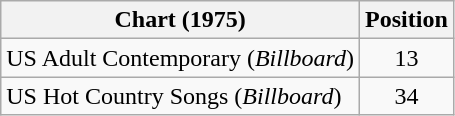<table class="wikitable sortable">
<tr>
<th>Chart (1975)</th>
<th>Position</th>
</tr>
<tr>
<td>US Adult Contemporary (<em>Billboard</em>)</td>
<td align="center">13</td>
</tr>
<tr>
<td>US Hot Country Songs (<em>Billboard</em>)</td>
<td align="center">34</td>
</tr>
</table>
